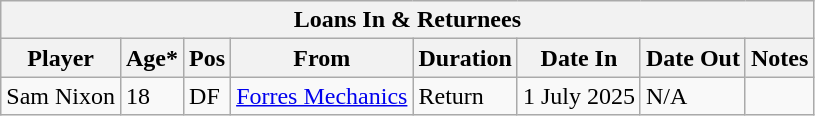<table class="wikitable">
<tr>
<th colspan="8">Loans In & Returnees</th>
</tr>
<tr>
<th>Player</th>
<th>Age*</th>
<th>Pos</th>
<th>From</th>
<th>Duration</th>
<th>Date In</th>
<th>Date Out</th>
<th>Notes</th>
</tr>
<tr>
<td> Sam Nixon</td>
<td>18</td>
<td>DF</td>
<td> <a href='#'>Forres Mechanics</a></td>
<td>Return</td>
<td>1 July 2025</td>
<td>N/A</td>
<td></td>
</tr>
</table>
